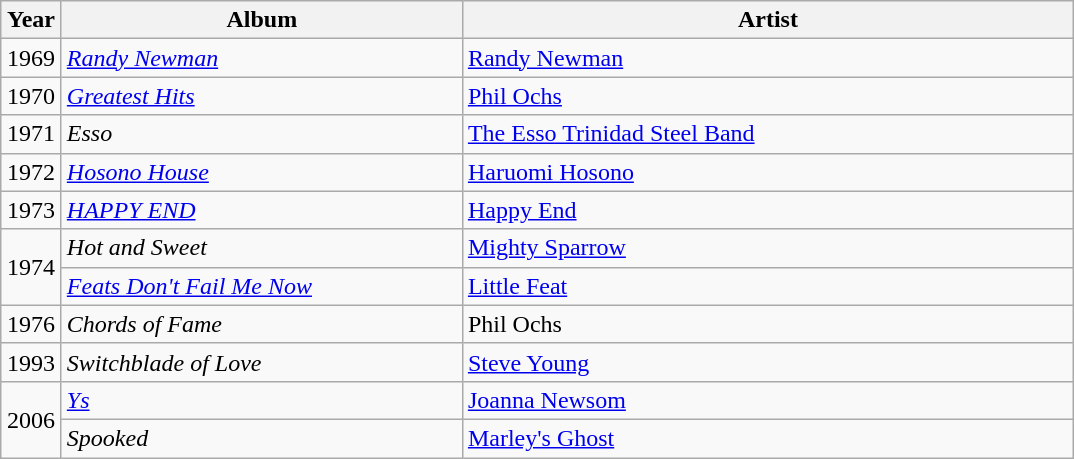<table class="wikitable">
<tr>
<th width="33">Year</th>
<th width="260">Album</th>
<th width="400">Artist</th>
</tr>
<tr>
<td align="center" rowspan="1">1969</td>
<td><em><a href='#'>Randy Newman</a></em></td>
<td><a href='#'>Randy Newman</a></td>
</tr>
<tr>
<td align="center" rowspan="1">1970</td>
<td><em><a href='#'>Greatest Hits</a></em></td>
<td><a href='#'>Phil Ochs</a></td>
</tr>
<tr>
<td align="center" rowspan="1">1971</td>
<td><em>Esso</em></td>
<td><a href='#'>The Esso Trinidad Steel Band</a></td>
</tr>
<tr>
<td align="center" rowspan="1">1972</td>
<td><em><a href='#'>Hosono House</a></em></td>
<td><a href='#'>Haruomi Hosono</a></td>
</tr>
<tr>
<td align="center" rowspan="1">1973</td>
<td><em><a href='#'>HAPPY END</a></em></td>
<td><a href='#'>Happy End</a></td>
</tr>
<tr>
<td align="center" rowspan="2">1974</td>
<td><em>Hot and Sweet</em></td>
<td><a href='#'>Mighty Sparrow</a></td>
</tr>
<tr>
<td><em><a href='#'>Feats Don't Fail Me Now</a></em></td>
<td><a href='#'>Little Feat</a></td>
</tr>
<tr>
<td align="center" rowspan="1">1976</td>
<td><em>Chords of Fame</em></td>
<td>Phil Ochs</td>
</tr>
<tr>
<td align="center" rowspan="1">1993</td>
<td><em>Switchblade of Love</em></td>
<td><a href='#'>Steve Young</a></td>
</tr>
<tr>
<td align="center" rowspan="2">2006</td>
<td><em><a href='#'>Ys</a></em></td>
<td><a href='#'>Joanna Newsom</a></td>
</tr>
<tr>
<td><em>Spooked</em></td>
<td><a href='#'>Marley's Ghost</a></td>
</tr>
</table>
